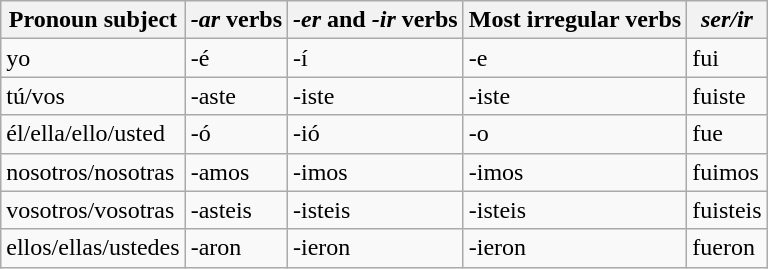<table class="wikitable">
<tr>
<th>Pronoun subject</th>
<th><em>-ar</em> verbs</th>
<th><em>-er</em> and <em>-ir</em> verbs</th>
<th>Most irregular verbs</th>
<th><em>ser/ir</em></th>
</tr>
<tr>
<td>yo</td>
<td>-é</td>
<td>-í</td>
<td>-e</td>
<td>fui</td>
</tr>
<tr>
<td>tú/vos</td>
<td>-aste</td>
<td>-iste</td>
<td>-iste</td>
<td>fuiste</td>
</tr>
<tr>
<td>él/ella/ello/usted</td>
<td>-ó</td>
<td>-ió</td>
<td>-o</td>
<td>fue</td>
</tr>
<tr>
<td>nosotros/nosotras</td>
<td>-amos</td>
<td>-imos</td>
<td>-imos</td>
<td>fuimos</td>
</tr>
<tr>
<td>vosotros/vosotras</td>
<td>-asteis</td>
<td>-isteis</td>
<td>-isteis</td>
<td>fuisteis</td>
</tr>
<tr>
<td>ellos/ellas/ustedes</td>
<td>-aron</td>
<td>-ieron</td>
<td>-ieron</td>
<td>fueron</td>
</tr>
</table>
